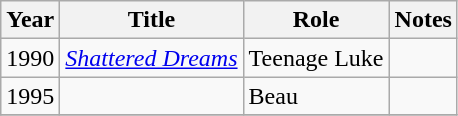<table class="wikitable sortable">
<tr>
<th>Year</th>
<th>Title</th>
<th>Role</th>
<th class="unsortable">Notes</th>
</tr>
<tr>
<td>1990</td>
<td><em><a href='#'>Shattered Dreams</a></em></td>
<td>Teenage Luke</td>
<td></td>
</tr>
<tr>
<td>1995</td>
<td><em></em></td>
<td>Beau</td>
<td></td>
</tr>
<tr>
</tr>
</table>
